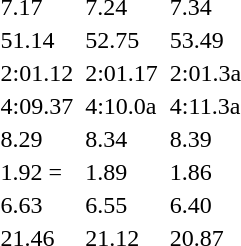<table>
<tr>
<td></td>
<td></td>
<td>7.17</td>
<td></td>
<td>7.24</td>
<td></td>
<td>7.34</td>
</tr>
<tr>
<td></td>
<td></td>
<td>51.14 </td>
<td></td>
<td>52.75</td>
<td></td>
<td>53.49</td>
</tr>
<tr>
<td></td>
<td></td>
<td>2:01.12 </td>
<td></td>
<td>2:01.17</td>
<td></td>
<td>2:01.3a</td>
</tr>
<tr>
<td></td>
<td></td>
<td>4:09.37 </td>
<td></td>
<td>4:10.0a</td>
<td></td>
<td>4:11.3a</td>
</tr>
<tr>
<td></td>
<td></td>
<td>8.29</td>
<td></td>
<td>8.34</td>
<td></td>
<td>8.39</td>
</tr>
<tr>
<td></td>
<td></td>
<td>1.92 =</td>
<td></td>
<td>1.89</td>
<td></td>
<td>1.86</td>
</tr>
<tr>
<td></td>
<td></td>
<td>6.63</td>
<td></td>
<td>6.55</td>
<td></td>
<td>6.40</td>
</tr>
<tr>
<td></td>
<td></td>
<td>21.46 </td>
<td></td>
<td>21.12</td>
<td></td>
<td>20.87</td>
</tr>
</table>
